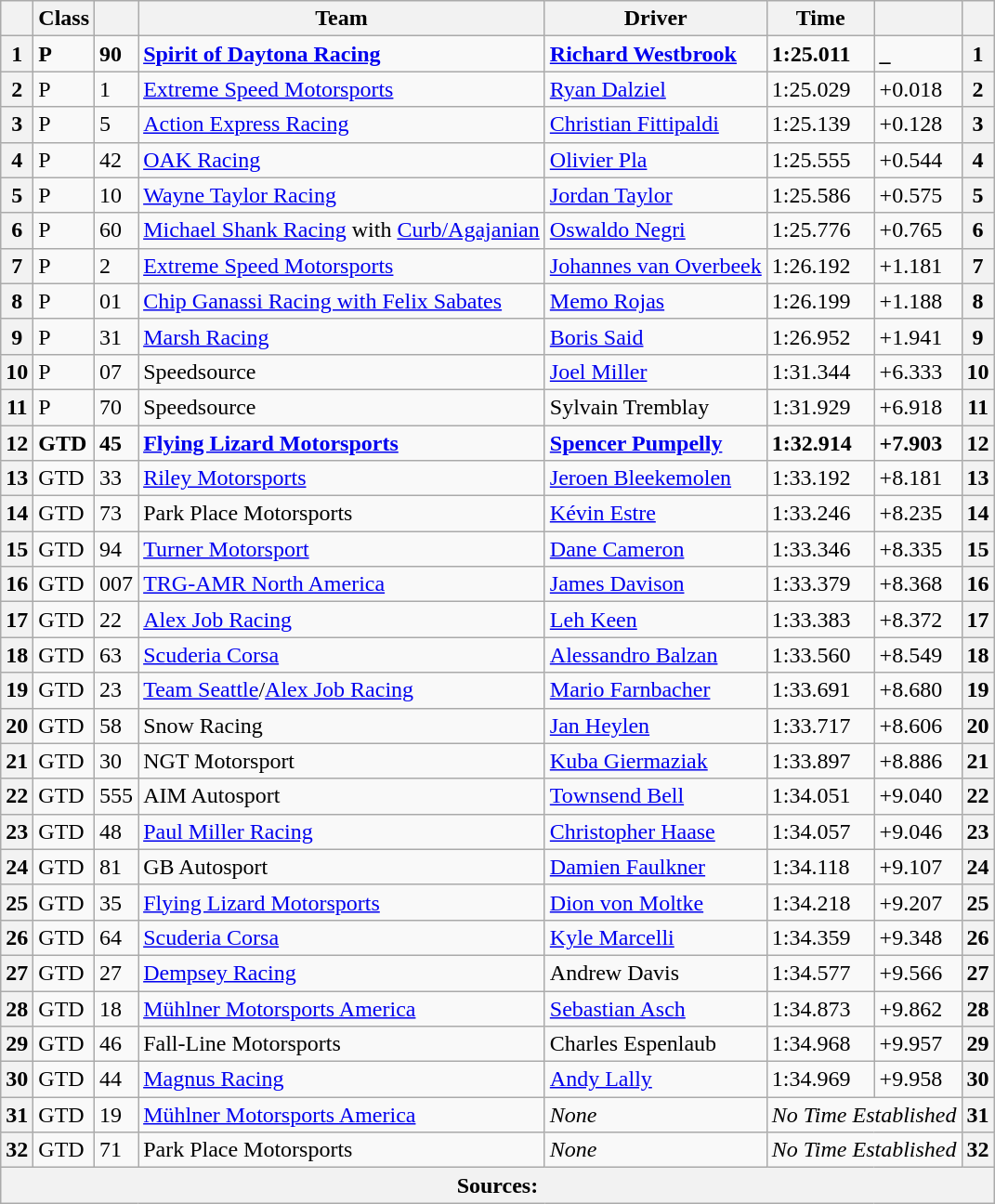<table class="wikitable">
<tr>
<th></th>
<th>Class</th>
<th></th>
<th>Team</th>
<th>Driver</th>
<th>Time</th>
<th></th>
<th></th>
</tr>
<tr style="font-weight:bold">
<th>1</th>
<td>P</td>
<td>90</td>
<td> <a href='#'>Spirit of Daytona Racing</a></td>
<td> <a href='#'>Richard Westbrook</a></td>
<td>1:25.011</td>
<td><strong>_</strong></td>
<th>1</th>
</tr>
<tr>
<th>2</th>
<td>P</td>
<td>1</td>
<td> <a href='#'>Extreme Speed Motorsports</a></td>
<td> <a href='#'>Ryan Dalziel</a></td>
<td>1:25.029</td>
<td>+0.018</td>
<th>2</th>
</tr>
<tr>
<th>3</th>
<td>P</td>
<td>5</td>
<td> <a href='#'>Action Express Racing</a></td>
<td> <a href='#'>Christian Fittipaldi</a></td>
<td>1:25.139</td>
<td>+0.128</td>
<th>3</th>
</tr>
<tr>
<th>4</th>
<td>P</td>
<td>42</td>
<td> <a href='#'>OAK Racing</a></td>
<td> <a href='#'>Olivier Pla</a></td>
<td>1:25.555</td>
<td>+0.544</td>
<th>4</th>
</tr>
<tr>
<th>5</th>
<td>P</td>
<td>10</td>
<td> <a href='#'>Wayne Taylor Racing</a></td>
<td> <a href='#'>Jordan Taylor</a></td>
<td>1:25.586</td>
<td>+0.575</td>
<th>5</th>
</tr>
<tr>
<th>6</th>
<td>P</td>
<td>60</td>
<td> <a href='#'>Michael Shank Racing</a> with <a href='#'>Curb/Agajanian</a></td>
<td> <a href='#'>Oswaldo Negri</a></td>
<td>1:25.776</td>
<td>+0.765</td>
<th>6</th>
</tr>
<tr>
<th>7</th>
<td>P</td>
<td>2</td>
<td> <a href='#'>Extreme Speed Motorsports</a></td>
<td> <a href='#'>Johannes van Overbeek</a></td>
<td>1:26.192</td>
<td>+1.181</td>
<th>7</th>
</tr>
<tr>
<th>8</th>
<td>P</td>
<td>01</td>
<td> <a href='#'>Chip Ganassi Racing with Felix Sabates</a></td>
<td> <a href='#'>Memo Rojas</a></td>
<td>1:26.199</td>
<td>+1.188</td>
<th>8</th>
</tr>
<tr>
<th>9</th>
<td>P</td>
<td>31</td>
<td> <a href='#'>Marsh Racing</a></td>
<td> <a href='#'>Boris Said</a></td>
<td>1:26.952</td>
<td>+1.941</td>
<th>9</th>
</tr>
<tr>
<th>10</th>
<td>P</td>
<td>07</td>
<td> Speedsource</td>
<td> <a href='#'>Joel Miller</a></td>
<td>1:31.344</td>
<td>+6.333</td>
<th>10</th>
</tr>
<tr>
<th>11</th>
<td>P</td>
<td>70</td>
<td> Speedsource</td>
<td> Sylvain Tremblay</td>
<td>1:31.929</td>
<td>+6.918</td>
<th>11</th>
</tr>
<tr style="font-weight:bold">
<th>12</th>
<td>GTD</td>
<td>45</td>
<td> <a href='#'>Flying Lizard Motorsports</a></td>
<td> <a href='#'>Spencer Pumpelly</a></td>
<td>1:32.914</td>
<td>+7.903</td>
<th>12</th>
</tr>
<tr>
<th>13</th>
<td>GTD</td>
<td>33</td>
<td> <a href='#'>Riley Motorsports</a></td>
<td> <a href='#'>Jeroen Bleekemolen</a></td>
<td>1:33.192</td>
<td>+8.181</td>
<th>13</th>
</tr>
<tr>
<th>14</th>
<td>GTD</td>
<td>73</td>
<td> Park Place Motorsports</td>
<td> <a href='#'>Kévin Estre</a></td>
<td>1:33.246</td>
<td>+8.235</td>
<th>14</th>
</tr>
<tr>
<th>15</th>
<td>GTD</td>
<td>94</td>
<td> <a href='#'>Turner Motorsport</a></td>
<td> <a href='#'>Dane Cameron</a></td>
<td>1:33.346</td>
<td>+8.335</td>
<th>15</th>
</tr>
<tr>
<th>16</th>
<td>GTD</td>
<td>007</td>
<td> <a href='#'>TRG-AMR North America</a></td>
<td> <a href='#'>James Davison</a></td>
<td>1:33.379</td>
<td>+8.368</td>
<th>16</th>
</tr>
<tr>
<th>17</th>
<td>GTD</td>
<td>22</td>
<td> <a href='#'>Alex Job Racing</a></td>
<td> <a href='#'>Leh Keen</a></td>
<td>1:33.383</td>
<td>+8.372</td>
<th>17</th>
</tr>
<tr>
<th>18</th>
<td>GTD</td>
<td>63</td>
<td> <a href='#'>Scuderia Corsa</a></td>
<td> <a href='#'>Alessandro Balzan</a></td>
<td>1:33.560</td>
<td>+8.549</td>
<th>18</th>
</tr>
<tr>
<th>19</th>
<td>GTD</td>
<td>23</td>
<td> <a href='#'>Team Seattle</a>/<a href='#'>Alex Job Racing</a></td>
<td> <a href='#'>Mario Farnbacher</a></td>
<td>1:33.691</td>
<td>+8.680</td>
<th>19</th>
</tr>
<tr>
<th>20</th>
<td>GTD</td>
<td>58</td>
<td> Snow Racing</td>
<td> <a href='#'>Jan Heylen</a></td>
<td>1:33.717</td>
<td>+8.606</td>
<th>20</th>
</tr>
<tr>
<th>21</th>
<td>GTD</td>
<td>30</td>
<td> NGT Motorsport</td>
<td> <a href='#'>Kuba Giermaziak</a></td>
<td>1:33.897</td>
<td>+8.886</td>
<th>21</th>
</tr>
<tr>
<th>22</th>
<td>GTD</td>
<td>555</td>
<td> AIM Autosport</td>
<td> <a href='#'>Townsend Bell</a></td>
<td>1:34.051</td>
<td>+9.040</td>
<th>22</th>
</tr>
<tr>
<th>23</th>
<td>GTD</td>
<td>48</td>
<td> <a href='#'>Paul Miller Racing</a></td>
<td> <a href='#'>Christopher Haase</a></td>
<td>1:34.057</td>
<td>+9.046</td>
<th>23</th>
</tr>
<tr>
<th>24</th>
<td>GTD</td>
<td>81</td>
<td> GB Autosport</td>
<td> <a href='#'>Damien Faulkner</a></td>
<td>1:34.118</td>
<td>+9.107</td>
<th>24</th>
</tr>
<tr>
<th>25</th>
<td>GTD</td>
<td>35</td>
<td> <a href='#'>Flying Lizard Motorsports</a></td>
<td> <a href='#'>Dion von Moltke</a></td>
<td>1:34.218</td>
<td>+9.207</td>
<th>25</th>
</tr>
<tr>
<th>26</th>
<td>GTD</td>
<td>64</td>
<td> <a href='#'>Scuderia Corsa</a></td>
<td> <a href='#'>Kyle Marcelli</a></td>
<td>1:34.359</td>
<td>+9.348</td>
<th>26</th>
</tr>
<tr>
<th>27</th>
<td>GTD</td>
<td>27</td>
<td> <a href='#'>Dempsey Racing</a></td>
<td> Andrew Davis</td>
<td>1:34.577</td>
<td>+9.566</td>
<th>27</th>
</tr>
<tr>
<th>28</th>
<td>GTD</td>
<td>18</td>
<td> <a href='#'>Mühlner Motorsports America</a></td>
<td> <a href='#'>Sebastian Asch</a></td>
<td>1:34.873</td>
<td>+9.862</td>
<th>28</th>
</tr>
<tr>
<th>29</th>
<td>GTD</td>
<td>46</td>
<td> Fall-Line Motorsports</td>
<td> Charles Espenlaub</td>
<td>1:34.968</td>
<td>+9.957</td>
<th>29</th>
</tr>
<tr>
<th>30</th>
<td>GTD</td>
<td>44</td>
<td> <a href='#'>Magnus Racing</a></td>
<td> <a href='#'>Andy Lally</a></td>
<td>1:34.969</td>
<td>+9.958</td>
<th>30</th>
</tr>
<tr>
<th>31</th>
<td>GTD</td>
<td>19</td>
<td> <a href='#'>Mühlner Motorsports America</a></td>
<td><em>None</em></td>
<td colspan="2"><em>No Time Established</em></td>
<th>31</th>
</tr>
<tr>
<th>32</th>
<td>GTD</td>
<td>71</td>
<td> Park Place Motorsports</td>
<td><em>None</em></td>
<td colspan="2"><em>No Time Established</em></td>
<th>32</th>
</tr>
<tr>
<th colspan="8">Sources:</th>
</tr>
</table>
